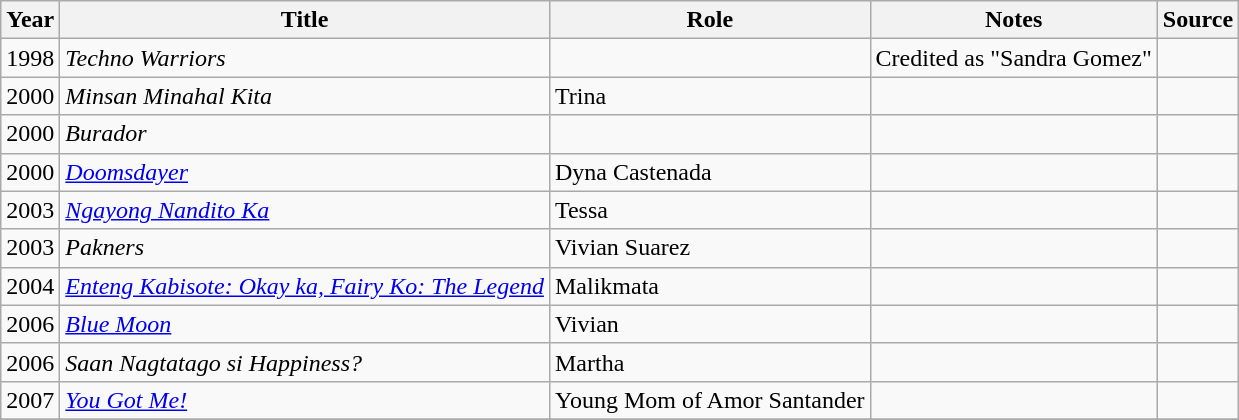<table class="wikitable sortable" >
<tr>
<th>Year</th>
<th>Title</th>
<th>Role</th>
<th class="unsortable">Notes </th>
<th class="unsortable">Source </th>
</tr>
<tr>
<td>1998</td>
<td><em>Techno Warriors</em></td>
<td></td>
<td>Credited as "Sandra Gomez"</td>
<td></td>
</tr>
<tr>
<td>2000</td>
<td><em>Minsan Minahal Kita</em></td>
<td>Trina</td>
<td></td>
<td></td>
</tr>
<tr>
<td>2000</td>
<td><em>Burador</em></td>
<td></td>
<td></td>
<td></td>
</tr>
<tr>
<td>2000</td>
<td><em><a href='#'>Doomsdayer</a></em></td>
<td>Dyna Castenada</td>
<td></td>
<td></td>
</tr>
<tr>
<td>2003</td>
<td><em><a href='#'>Ngayong Nandito Ka</a></em></td>
<td>Tessa</td>
<td></td>
<td></td>
</tr>
<tr>
<td>2003</td>
<td><em>Pakners</em></td>
<td>Vivian Suarez</td>
<td></td>
<td></td>
</tr>
<tr>
<td>2004</td>
<td><em><a href='#'>Enteng Kabisote: Okay ka, Fairy Ko: The Legend</a></em></td>
<td>Malikmata</td>
<td></td>
<td></td>
</tr>
<tr>
<td>2006</td>
<td><em><a href='#'>Blue Moon</a></em></td>
<td>Vivian</td>
<td></td>
<td></td>
</tr>
<tr>
<td>2006</td>
<td><em>Saan Nagtatago si Happiness?</em></td>
<td>Martha</td>
<td></td>
<td></td>
</tr>
<tr>
<td>2007</td>
<td><em><a href='#'>You Got Me!</a></em></td>
<td>Young Mom of Amor Santander</td>
<td></td>
<td></td>
</tr>
<tr>
</tr>
</table>
